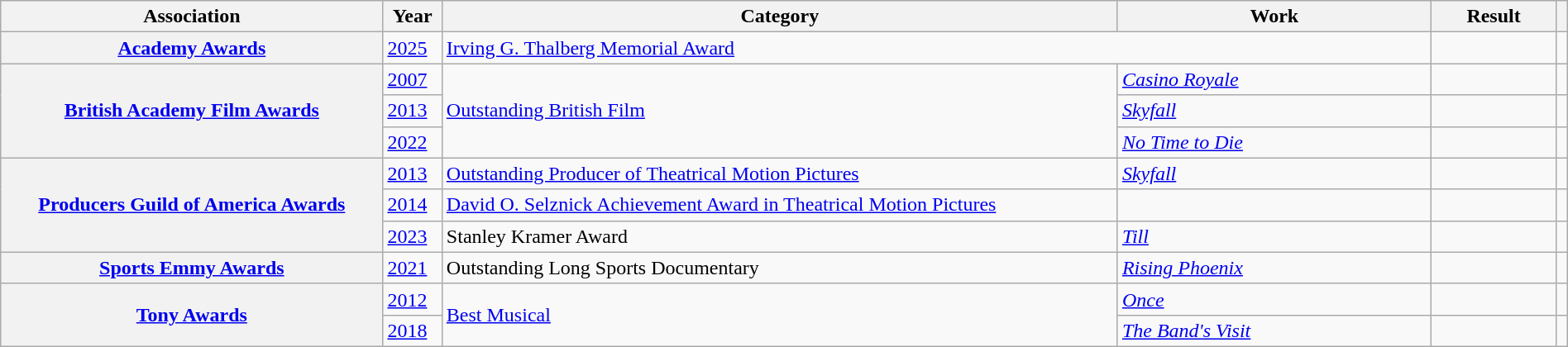<table class="wikitable sortable plainrowheaders" style="width: 100%;">
<tr>
<th scope="col" class="unsortable">Association</th>
<th scope="col" class="unsortable">Year</th>
<th scope="col" class="unsortable">Category</th>
<th scope="col" style="width: 20%;" class="unsortable">Work</th>
<th scope="col" style="width: 8%;" class="unsortable">Result</th>
<th scope="col" class="unsortable"></th>
</tr>
<tr>
<th scope="row"><a href='#'>Academy Awards</a></th>
<td><a href='#'>2025</a></td>
<td colspan=2><a href='#'>Irving G. Thalberg Memorial Award</a></td>
<td></td>
<td align="center"></td>
</tr>
<tr>
<th scope="row" rowspan="3"><a href='#'>British Academy Film Awards</a></th>
<td><a href='#'>2007</a></td>
<td rowspan="3"><a href='#'>Outstanding British Film</a></td>
<td><em><a href='#'>Casino Royale</a></em></td>
<td></td>
<td align="center"></td>
</tr>
<tr>
<td><a href='#'>2013</a></td>
<td><em><a href='#'>Skyfall</a></em></td>
<td></td>
<td align="center"></td>
</tr>
<tr>
<td><a href='#'>2022</a></td>
<td><em><a href='#'>No Time to Die</a></em></td>
<td></td>
<td align="center"></td>
</tr>
<tr>
<th scope="row" rowspan="3"><a href='#'>Producers Guild of America Awards</a></th>
<td><a href='#'>2013</a></td>
<td><a href='#'>Outstanding Producer of Theatrical Motion Pictures</a></td>
<td><em><a href='#'>Skyfall</a></em></td>
<td></td>
<td align="center"></td>
</tr>
<tr>
<td><a href='#'>2014</a></td>
<td><a href='#'>David O. Selznick Achievement Award in Theatrical Motion Pictures</a></td>
<td></td>
<td></td>
<td align="center"></td>
</tr>
<tr>
<td><a href='#'>2023</a></td>
<td>Stanley Kramer Award</td>
<td><em><a href='#'>Till</a></em></td>
<td></td>
<td align="center"></td>
</tr>
<tr>
<th scope="row"><a href='#'>Sports Emmy Awards</a></th>
<td><a href='#'>2021</a></td>
<td>Outstanding Long Sports Documentary</td>
<td><em><a href='#'>Rising Phoenix</a></em></td>
<td></td>
<td align="center"></td>
</tr>
<tr>
<th scope="row" rowspan="2"><a href='#'>Tony Awards</a></th>
<td><a href='#'>2012</a></td>
<td rowspan="2"><a href='#'>Best Musical</a></td>
<td><em><a href='#'>Once</a></em></td>
<td></td>
<td align="center"></td>
</tr>
<tr>
<td><a href='#'>2018</a></td>
<td><em><a href='#'>The Band's Visit</a></em></td>
<td></td>
<td align="center"></td>
</tr>
</table>
